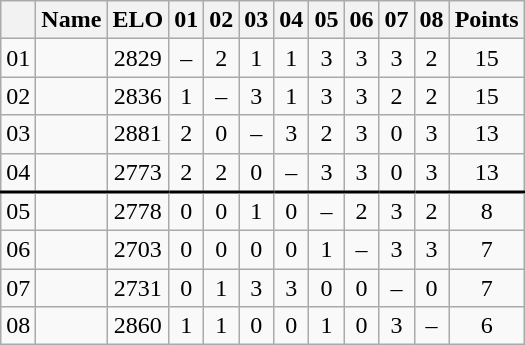<table class="wikitable" style="text-align:center;">
<tr>
<th></th>
<th>Name</th>
<th>ELO</th>
<th>01</th>
<th>02</th>
<th>03</th>
<th>04</th>
<th>05</th>
<th>06</th>
<th>07</th>
<th>08</th>
<th>Points</th>
</tr>
<tr>
<td>01</td>
<td style="text-align:left;" data-sort-value="Nakamura"></td>
<td>2829</td>
<td>–</td>
<td>2</td>
<td>1</td>
<td>1</td>
<td>3</td>
<td>3</td>
<td>3</td>
<td>2</td>
<td>15</td>
</tr>
<tr>
<td>02</td>
<td style="text-align:left;" data-sort-value="Ding"></td>
<td>2836</td>
<td>1</td>
<td>–</td>
<td>3</td>
<td>1</td>
<td>3</td>
<td>3</td>
<td>2</td>
<td>2</td>
<td>15</td>
</tr>
<tr>
<td>03</td>
<td style="text-align:left;" data-sort-value="Carlsen"></td>
<td>2881</td>
<td>2</td>
<td>0</td>
<td>–</td>
<td>3</td>
<td>2</td>
<td>3</td>
<td>0</td>
<td>3</td>
<td>13</td>
</tr>
<tr>
<td>04</td>
<td style="text-align:left;" data-sort-value="Caruana"></td>
<td>2773</td>
<td>2</td>
<td>2</td>
<td>0</td>
<td>–</td>
<td>3</td>
<td>3</td>
<td>0</td>
<td>3</td>
<td>13</td>
</tr>
<tr>
<td style="border-top: 2px solid #000000;">05</td>
<td style="text-align:left; border-top: 2px solid #000000;" data-sort-value="Nepomniachtchi"></td>
<td style="border-top: 2px solid #000000;">2778</td>
<td style="border-top: 2px solid #000000;">0</td>
<td style="border-top: 2px solid #000000;">0</td>
<td style="border-top: 2px solid #000000;">1</td>
<td style="border-top: 2px solid #000000;">0</td>
<td style="border-top: 2px solid #000000;">–</td>
<td style="border-top: 2px solid #000000;">2</td>
<td style="border-top: 2px solid #000000;">3</td>
<td style="border-top: 2px solid #000000;">2</td>
<td style="border-top: 2px solid #000000;">8</td>
</tr>
<tr>
<td>06</td>
<td style="text-align:left;" data-sort-value="Firouzja"></td>
<td>2703</td>
<td>0</td>
<td>0</td>
<td>0</td>
<td>0</td>
<td>1</td>
<td>–</td>
<td>3</td>
<td>3</td>
<td>7</td>
</tr>
<tr>
<td>07</td>
<td style="text-align:left;" data-sort-value="Giri"></td>
<td>2731</td>
<td>0</td>
<td>1</td>
<td>3</td>
<td>3</td>
<td>0</td>
<td>0</td>
<td>–</td>
<td>0</td>
<td>7</td>
</tr>
<tr>
<td>08</td>
<td style="text-align:left;" data-sort-value="MVL"></td>
<td>2860</td>
<td>1</td>
<td>1</td>
<td>0</td>
<td>0</td>
<td>1</td>
<td>0</td>
<td>3</td>
<td>–</td>
<td>6</td>
</tr>
</table>
